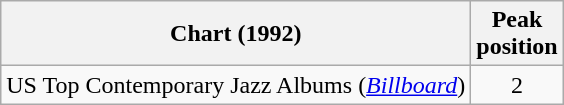<table class="wikitable">
<tr>
<th>Chart (1992)</th>
<th>Peak<br>position</th>
</tr>
<tr>
<td>US Top Contemporary Jazz Albums (<em><a href='#'>Billboard</a></em>)</td>
<td style="text-align:center">2</td>
</tr>
</table>
